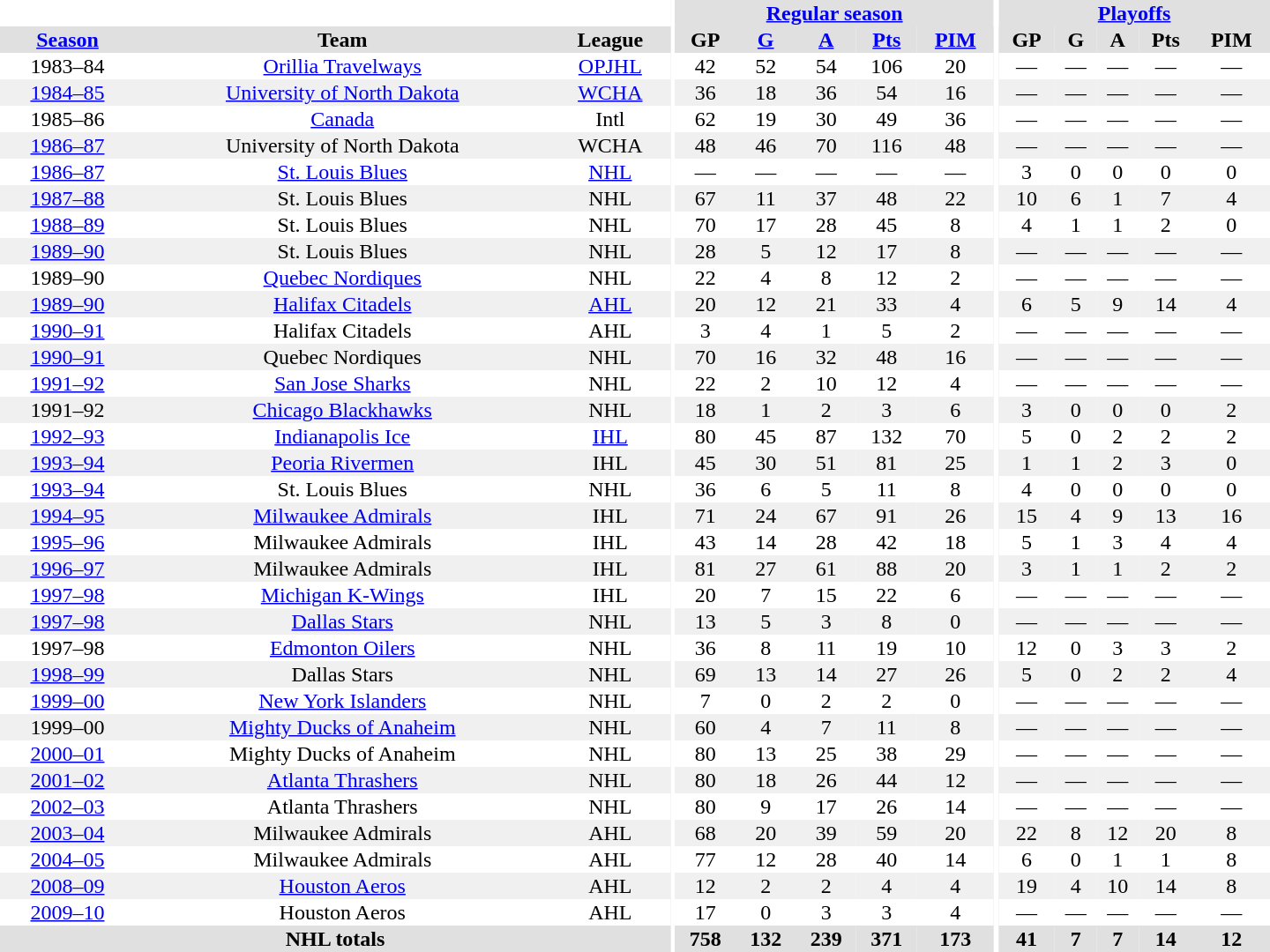<table border="0" cellpadding="1" cellspacing="0" style="text-align:center; width:60em">
<tr style="background:#e0e0e0;">
<th colspan="3" style="background:#fff;"></th>
<th rowspan="99" style="background:#fff;"></th>
<th colspan="5"><a href='#'>Regular season</a></th>
<th rowspan="99" style="background:#fff;"></th>
<th colspan="5"><a href='#'>Playoffs</a></th>
</tr>
<tr style="background:#e0e0e0;">
<th><a href='#'>Season</a></th>
<th>Team</th>
<th>League</th>
<th>GP</th>
<th><a href='#'>G</a></th>
<th><a href='#'>A</a></th>
<th><a href='#'>Pts</a></th>
<th><a href='#'>PIM</a></th>
<th>GP</th>
<th>G</th>
<th>A</th>
<th>Pts</th>
<th>PIM</th>
</tr>
<tr>
<td>1983–84</td>
<td><a href='#'>Orillia Travelways</a></td>
<td><a href='#'>OPJHL</a></td>
<td>42</td>
<td>52</td>
<td>54</td>
<td>106</td>
<td>20</td>
<td>—</td>
<td>—</td>
<td>—</td>
<td>—</td>
<td>—</td>
</tr>
<tr style="background:#f0f0f0;">
<td><a href='#'>1984–85</a></td>
<td><a href='#'>University of North Dakota</a></td>
<td><a href='#'>WCHA</a></td>
<td>36</td>
<td>18</td>
<td>36</td>
<td>54</td>
<td>16</td>
<td>—</td>
<td>—</td>
<td>—</td>
<td>—</td>
<td>—</td>
</tr>
<tr>
<td>1985–86</td>
<td><a href='#'>Canada</a></td>
<td>Intl</td>
<td>62</td>
<td>19</td>
<td>30</td>
<td>49</td>
<td>36</td>
<td>—</td>
<td>—</td>
<td>—</td>
<td>—</td>
<td>—</td>
</tr>
<tr style="background:#f0f0f0;">
<td><a href='#'>1986–87</a></td>
<td>University of North Dakota</td>
<td>WCHA</td>
<td>48</td>
<td>46</td>
<td>70</td>
<td>116</td>
<td>48</td>
<td>—</td>
<td>—</td>
<td>—</td>
<td>—</td>
<td>—</td>
</tr>
<tr>
<td><a href='#'>1986–87</a></td>
<td><a href='#'>St. Louis Blues</a></td>
<td><a href='#'>NHL</a></td>
<td>—</td>
<td>—</td>
<td>—</td>
<td>—</td>
<td>—</td>
<td>3</td>
<td>0</td>
<td>0</td>
<td>0</td>
<td>0</td>
</tr>
<tr style="background:#f0f0f0;">
<td><a href='#'>1987–88</a></td>
<td>St. Louis Blues</td>
<td>NHL</td>
<td>67</td>
<td>11</td>
<td>37</td>
<td>48</td>
<td>22</td>
<td>10</td>
<td>6</td>
<td>1</td>
<td>7</td>
<td>4</td>
</tr>
<tr>
<td><a href='#'>1988–89</a></td>
<td>St. Louis Blues</td>
<td>NHL</td>
<td>70</td>
<td>17</td>
<td>28</td>
<td>45</td>
<td>8</td>
<td>4</td>
<td>1</td>
<td>1</td>
<td>2</td>
<td>0</td>
</tr>
<tr style="background:#f0f0f0;">
<td><a href='#'>1989–90</a></td>
<td>St. Louis Blues</td>
<td>NHL</td>
<td>28</td>
<td>5</td>
<td>12</td>
<td>17</td>
<td>8</td>
<td>—</td>
<td>—</td>
<td>—</td>
<td>—</td>
<td>—</td>
</tr>
<tr>
<td>1989–90</td>
<td><a href='#'>Quebec Nordiques</a></td>
<td>NHL</td>
<td>22</td>
<td>4</td>
<td>8</td>
<td>12</td>
<td>2</td>
<td>—</td>
<td>—</td>
<td>—</td>
<td>—</td>
<td>—</td>
</tr>
<tr style="background:#f0f0f0;">
<td><a href='#'>1989–90</a></td>
<td><a href='#'>Halifax Citadels</a></td>
<td><a href='#'>AHL</a></td>
<td>20</td>
<td>12</td>
<td>21</td>
<td>33</td>
<td>4</td>
<td>6</td>
<td>5</td>
<td>9</td>
<td>14</td>
<td>4</td>
</tr>
<tr>
<td><a href='#'>1990–91</a></td>
<td>Halifax Citadels</td>
<td>AHL</td>
<td>3</td>
<td>4</td>
<td>1</td>
<td>5</td>
<td>2</td>
<td>—</td>
<td>—</td>
<td>—</td>
<td>—</td>
<td>—</td>
</tr>
<tr style="background:#f0f0f0;">
<td><a href='#'>1990–91</a></td>
<td>Quebec Nordiques</td>
<td>NHL</td>
<td>70</td>
<td>16</td>
<td>32</td>
<td>48</td>
<td>16</td>
<td>—</td>
<td>—</td>
<td>—</td>
<td>—</td>
<td>—</td>
</tr>
<tr>
<td><a href='#'>1991–92</a></td>
<td><a href='#'>San Jose Sharks</a></td>
<td>NHL</td>
<td>22</td>
<td>2</td>
<td>10</td>
<td>12</td>
<td>4</td>
<td>—</td>
<td>—</td>
<td>—</td>
<td>—</td>
<td>—</td>
</tr>
<tr style="background:#f0f0f0;">
<td>1991–92</td>
<td><a href='#'>Chicago Blackhawks</a></td>
<td>NHL</td>
<td>18</td>
<td>1</td>
<td>2</td>
<td>3</td>
<td>6</td>
<td>3</td>
<td>0</td>
<td>0</td>
<td>0</td>
<td>2</td>
</tr>
<tr>
<td><a href='#'>1992–93</a></td>
<td><a href='#'>Indianapolis Ice</a></td>
<td><a href='#'>IHL</a></td>
<td>80</td>
<td>45</td>
<td>87</td>
<td>132</td>
<td>70</td>
<td>5</td>
<td>0</td>
<td>2</td>
<td>2</td>
<td>2</td>
</tr>
<tr style="background:#f0f0f0;">
<td><a href='#'>1993–94</a></td>
<td><a href='#'>Peoria Rivermen</a></td>
<td>IHL</td>
<td>45</td>
<td>30</td>
<td>51</td>
<td>81</td>
<td>25</td>
<td>1</td>
<td>1</td>
<td>2</td>
<td>3</td>
<td>0</td>
</tr>
<tr>
<td><a href='#'>1993–94</a></td>
<td>St. Louis Blues</td>
<td>NHL</td>
<td>36</td>
<td>6</td>
<td>5</td>
<td>11</td>
<td>8</td>
<td>4</td>
<td>0</td>
<td>0</td>
<td>0</td>
<td>0</td>
</tr>
<tr style="background:#f0f0f0;">
<td><a href='#'>1994–95</a></td>
<td><a href='#'>Milwaukee Admirals</a></td>
<td>IHL</td>
<td>71</td>
<td>24</td>
<td>67</td>
<td>91</td>
<td>26</td>
<td>15</td>
<td>4</td>
<td>9</td>
<td>13</td>
<td>16</td>
</tr>
<tr>
<td><a href='#'>1995–96</a></td>
<td>Milwaukee Admirals</td>
<td>IHL</td>
<td>43</td>
<td>14</td>
<td>28</td>
<td>42</td>
<td>18</td>
<td>5</td>
<td>1</td>
<td>3</td>
<td>4</td>
<td>4</td>
</tr>
<tr style="background:#f0f0f0;">
<td><a href='#'>1996–97</a></td>
<td>Milwaukee Admirals</td>
<td>IHL</td>
<td>81</td>
<td>27</td>
<td>61</td>
<td>88</td>
<td>20</td>
<td>3</td>
<td>1</td>
<td>1</td>
<td>2</td>
<td>2</td>
</tr>
<tr>
<td><a href='#'>1997–98</a></td>
<td><a href='#'>Michigan K-Wings</a></td>
<td>IHL</td>
<td>20</td>
<td>7</td>
<td>15</td>
<td>22</td>
<td>6</td>
<td>—</td>
<td>—</td>
<td>—</td>
<td>—</td>
<td>—</td>
</tr>
<tr style="background:#f0f0f0;">
<td><a href='#'>1997–98</a></td>
<td><a href='#'>Dallas Stars</a></td>
<td>NHL</td>
<td>13</td>
<td>5</td>
<td>3</td>
<td>8</td>
<td>0</td>
<td>—</td>
<td>—</td>
<td>—</td>
<td>—</td>
<td>—</td>
</tr>
<tr>
<td>1997–98</td>
<td><a href='#'>Edmonton Oilers</a></td>
<td>NHL</td>
<td>36</td>
<td>8</td>
<td>11</td>
<td>19</td>
<td>10</td>
<td>12</td>
<td>0</td>
<td>3</td>
<td>3</td>
<td>2</td>
</tr>
<tr style="background:#f0f0f0;">
<td><a href='#'>1998–99</a></td>
<td>Dallas Stars</td>
<td>NHL</td>
<td>69</td>
<td>13</td>
<td>14</td>
<td>27</td>
<td>26</td>
<td>5</td>
<td>0</td>
<td>2</td>
<td>2</td>
<td>4</td>
</tr>
<tr>
<td><a href='#'>1999–00</a></td>
<td><a href='#'>New York Islanders</a></td>
<td>NHL</td>
<td>7</td>
<td>0</td>
<td>2</td>
<td>2</td>
<td>0</td>
<td>—</td>
<td>—</td>
<td>—</td>
<td>—</td>
<td>—</td>
</tr>
<tr style="background:#f0f0f0;">
<td>1999–00</td>
<td><a href='#'>Mighty Ducks of Anaheim</a></td>
<td>NHL</td>
<td>60</td>
<td>4</td>
<td>7</td>
<td>11</td>
<td>8</td>
<td>—</td>
<td>—</td>
<td>—</td>
<td>—</td>
<td>—</td>
</tr>
<tr>
<td><a href='#'>2000–01</a></td>
<td>Mighty Ducks of Anaheim</td>
<td>NHL</td>
<td>80</td>
<td>13</td>
<td>25</td>
<td>38</td>
<td>29</td>
<td>—</td>
<td>—</td>
<td>—</td>
<td>—</td>
<td>—</td>
</tr>
<tr style="background:#f0f0f0;">
<td><a href='#'>2001–02</a></td>
<td><a href='#'>Atlanta Thrashers</a></td>
<td>NHL</td>
<td>80</td>
<td>18</td>
<td>26</td>
<td>44</td>
<td>12</td>
<td>—</td>
<td>—</td>
<td>—</td>
<td>—</td>
<td>—</td>
</tr>
<tr>
<td><a href='#'>2002–03</a></td>
<td>Atlanta Thrashers</td>
<td>NHL</td>
<td>80</td>
<td>9</td>
<td>17</td>
<td>26</td>
<td>14</td>
<td>—</td>
<td>—</td>
<td>—</td>
<td>—</td>
<td>—</td>
</tr>
<tr style="background:#f0f0f0;">
<td><a href='#'>2003–04</a></td>
<td>Milwaukee Admirals</td>
<td>AHL</td>
<td>68</td>
<td>20</td>
<td>39</td>
<td>59</td>
<td>20</td>
<td>22</td>
<td>8</td>
<td>12</td>
<td>20</td>
<td>8</td>
</tr>
<tr>
<td><a href='#'>2004–05</a></td>
<td>Milwaukee Admirals</td>
<td>AHL</td>
<td>77</td>
<td>12</td>
<td>28</td>
<td>40</td>
<td>14</td>
<td>6</td>
<td>0</td>
<td>1</td>
<td>1</td>
<td>8</td>
</tr>
<tr style="background:#f0f0f0;">
<td><a href='#'>2008–09</a></td>
<td><a href='#'>Houston Aeros</a></td>
<td>AHL</td>
<td>12</td>
<td>2</td>
<td>2</td>
<td>4</td>
<td>4</td>
<td>19</td>
<td>4</td>
<td>10</td>
<td>14</td>
<td>8</td>
</tr>
<tr>
<td><a href='#'>2009–10</a></td>
<td>Houston Aeros</td>
<td>AHL</td>
<td>17</td>
<td>0</td>
<td>3</td>
<td>3</td>
<td>4</td>
<td>—</td>
<td>—</td>
<td>—</td>
<td>—</td>
<td>—</td>
</tr>
<tr style="background:#e0e0e0;">
<th colspan="3">NHL totals</th>
<th>758</th>
<th>132</th>
<th>239</th>
<th>371</th>
<th>173</th>
<th>41</th>
<th>7</th>
<th>7</th>
<th>14</th>
<th>12</th>
</tr>
</table>
